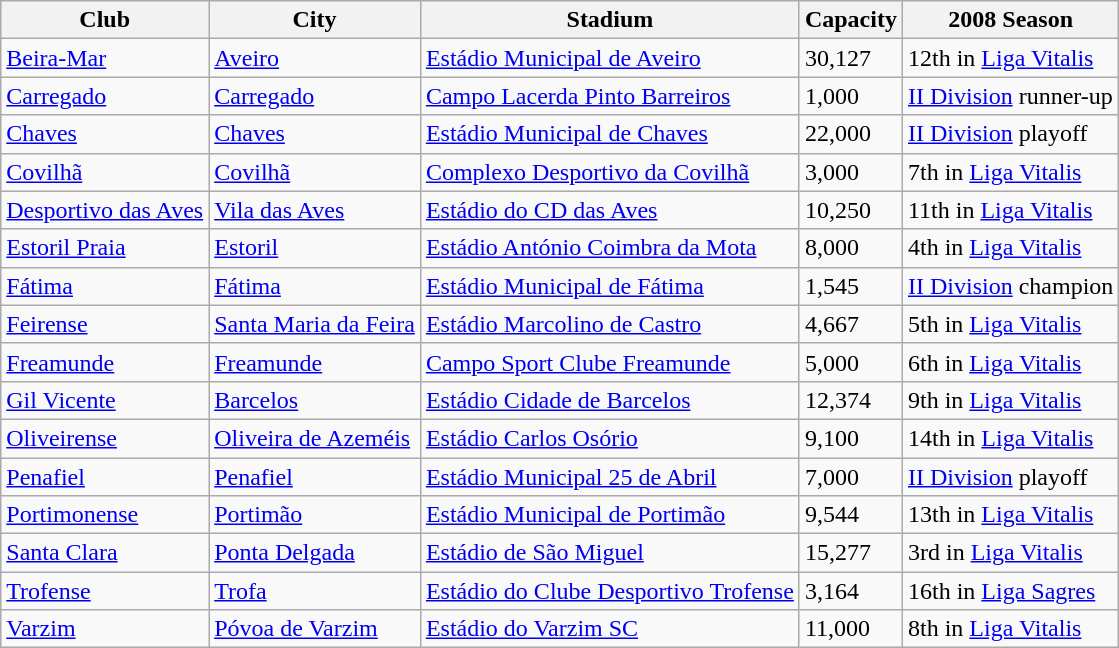<table class="wikitable sortable">
<tr>
<th>Club</th>
<th>City</th>
<th>Stadium</th>
<th>Capacity</th>
<th>2008 Season</th>
</tr>
<tr>
<td><a href='#'>Beira-Mar</a></td>
<td><a href='#'>Aveiro</a></td>
<td><a href='#'>Estádio Municipal de Aveiro</a></td>
<td>30,127</td>
<td>12th in <a href='#'>Liga Vitalis</a></td>
</tr>
<tr>
<td><a href='#'>Carregado</a></td>
<td><a href='#'>Carregado</a></td>
<td><a href='#'>Campo Lacerda Pinto Barreiros</a></td>
<td>1,000</td>
<td><a href='#'>II Division</a> runner-up</td>
</tr>
<tr>
<td><a href='#'>Chaves</a></td>
<td><a href='#'>Chaves</a></td>
<td><a href='#'>Estádio Municipal de Chaves</a></td>
<td>22,000</td>
<td><a href='#'>II Division</a> playoff</td>
</tr>
<tr>
<td><a href='#'>Covilhã</a></td>
<td><a href='#'>Covilhã</a></td>
<td><a href='#'>Complexo Desportivo da Covilhã</a></td>
<td>3,000</td>
<td>7th in <a href='#'>Liga Vitalis</a></td>
</tr>
<tr>
<td><a href='#'>Desportivo das Aves</a></td>
<td><a href='#'>Vila das Aves</a></td>
<td><a href='#'>Estádio do CD das Aves</a></td>
<td>10,250</td>
<td>11th in <a href='#'>Liga Vitalis</a></td>
</tr>
<tr>
<td><a href='#'>Estoril Praia</a></td>
<td><a href='#'>Estoril</a></td>
<td><a href='#'>Estádio António Coimbra da Mota</a></td>
<td>8,000</td>
<td>4th in <a href='#'>Liga Vitalis</a></td>
</tr>
<tr>
<td><a href='#'>Fátima</a></td>
<td><a href='#'>Fátima</a></td>
<td><a href='#'>Estádio Municipal de Fátima</a></td>
<td>1,545</td>
<td><a href='#'>II Division</a> champion</td>
</tr>
<tr>
<td><a href='#'>Feirense</a></td>
<td><a href='#'>Santa Maria da Feira</a></td>
<td><a href='#'>Estádio Marcolino de Castro</a></td>
<td>4,667</td>
<td>5th in <a href='#'>Liga Vitalis</a></td>
</tr>
<tr>
<td><a href='#'>Freamunde</a></td>
<td><a href='#'>Freamunde</a></td>
<td><a href='#'>Campo Sport Clube Freamunde</a></td>
<td>5,000</td>
<td>6th in <a href='#'>Liga Vitalis</a></td>
</tr>
<tr>
<td><a href='#'>Gil Vicente</a></td>
<td><a href='#'>Barcelos</a></td>
<td><a href='#'>Estádio Cidade de Barcelos</a></td>
<td>12,374</td>
<td>9th in <a href='#'>Liga Vitalis</a></td>
</tr>
<tr>
<td><a href='#'>Oliveirense</a></td>
<td><a href='#'>Oliveira de Azeméis</a></td>
<td><a href='#'>Estádio Carlos Osório</a></td>
<td>9,100</td>
<td>14th in <a href='#'>Liga Vitalis</a></td>
</tr>
<tr>
<td><a href='#'>Penafiel</a></td>
<td><a href='#'>Penafiel</a></td>
<td><a href='#'>Estádio Municipal 25 de Abril</a></td>
<td>7,000</td>
<td><a href='#'>II Division</a> playoff</td>
</tr>
<tr>
<td><a href='#'>Portimonense</a></td>
<td><a href='#'>Portimão</a></td>
<td><a href='#'>Estádio Municipal de Portimão</a></td>
<td>9,544</td>
<td>13th in <a href='#'>Liga Vitalis</a></td>
</tr>
<tr>
<td><a href='#'>Santa Clara</a></td>
<td><a href='#'>Ponta Delgada</a></td>
<td><a href='#'>Estádio de São Miguel</a></td>
<td>15,277</td>
<td>3rd in <a href='#'>Liga Vitalis</a></td>
</tr>
<tr>
<td><a href='#'>Trofense</a></td>
<td><a href='#'>Trofa</a></td>
<td><a href='#'>Estádio do Clube Desportivo Trofense</a></td>
<td>3,164</td>
<td>16th in <a href='#'>Liga Sagres</a></td>
</tr>
<tr>
<td><a href='#'>Varzim</a></td>
<td><a href='#'>Póvoa de Varzim</a></td>
<td><a href='#'>Estádio do Varzim SC</a></td>
<td>11,000</td>
<td>8th in <a href='#'>Liga Vitalis</a></td>
</tr>
</table>
